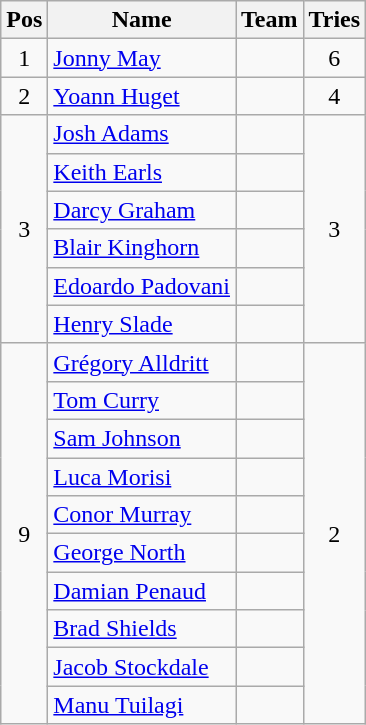<table class="wikitable" style="text-align:center">
<tr>
<th>Pos</th>
<th>Name</th>
<th>Team</th>
<th>Tries</th>
</tr>
<tr>
<td>1</td>
<td align="left"><a href='#'>Jonny May</a></td>
<td align="left"></td>
<td>6</td>
</tr>
<tr>
<td>2</td>
<td align="left"><a href='#'>Yoann Huget</a></td>
<td align="left"></td>
<td>4</td>
</tr>
<tr>
<td rowspan="6">3</td>
<td align="left"><a href='#'>Josh Adams</a></td>
<td align="left"></td>
<td rowspan="6">3</td>
</tr>
<tr>
<td align="left"><a href='#'>Keith Earls</a></td>
<td align="left"></td>
</tr>
<tr>
<td align="left"><a href='#'>Darcy Graham</a></td>
<td align="left"></td>
</tr>
<tr>
<td align="left"><a href='#'>Blair Kinghorn</a></td>
<td align="left"></td>
</tr>
<tr>
<td align="left"><a href='#'>Edoardo Padovani</a></td>
<td align="left"></td>
</tr>
<tr>
<td align="left"><a href='#'>Henry Slade</a></td>
<td align="left"></td>
</tr>
<tr>
<td rowspan="10">9</td>
<td align="left"><a href='#'>Grégory Alldritt</a></td>
<td align="left"></td>
<td rowspan="10">2</td>
</tr>
<tr>
<td align="left"><a href='#'>Tom Curry</a></td>
<td align="left"></td>
</tr>
<tr>
<td align="left"><a href='#'>Sam Johnson</a></td>
<td align="left"></td>
</tr>
<tr>
<td align="left"><a href='#'>Luca Morisi</a></td>
<td align="left"></td>
</tr>
<tr>
<td align="left"><a href='#'>Conor Murray</a></td>
<td align="left"></td>
</tr>
<tr>
<td align="left"><a href='#'>George North</a></td>
<td align="left"></td>
</tr>
<tr>
<td align="left"><a href='#'>Damian Penaud</a></td>
<td align="left"></td>
</tr>
<tr>
<td align="left"><a href='#'>Brad Shields</a></td>
<td align="left"></td>
</tr>
<tr>
<td align="left"><a href='#'>Jacob Stockdale</a></td>
<td align="left"></td>
</tr>
<tr>
<td align="left"><a href='#'>Manu Tuilagi</a></td>
<td align="left"></td>
</tr>
</table>
